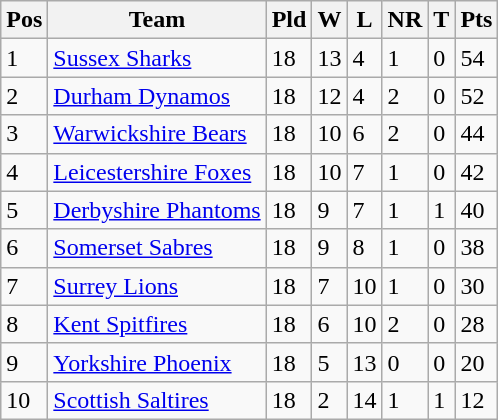<table class="wikitable">
<tr>
<th>Pos</th>
<th>Team</th>
<th>Pld</th>
<th>W</th>
<th>L</th>
<th>NR</th>
<th>T</th>
<th>Pts</th>
</tr>
<tr>
<td>1</td>
<td><a href='#'>Sussex Sharks</a></td>
<td>18</td>
<td>13</td>
<td>4</td>
<td>1</td>
<td>0</td>
<td>54</td>
</tr>
<tr>
<td>2</td>
<td><a href='#'>Durham Dynamos</a></td>
<td>18</td>
<td>12</td>
<td>4</td>
<td>2</td>
<td>0</td>
<td>52</td>
</tr>
<tr>
<td>3</td>
<td><a href='#'>Warwickshire Bears</a></td>
<td>18</td>
<td>10</td>
<td>6</td>
<td>2</td>
<td>0</td>
<td>44</td>
</tr>
<tr>
<td>4</td>
<td><a href='#'>Leicestershire Foxes</a></td>
<td>18</td>
<td>10</td>
<td>7</td>
<td>1</td>
<td>0</td>
<td>42</td>
</tr>
<tr>
<td>5</td>
<td><a href='#'>Derbyshire Phantoms</a></td>
<td>18</td>
<td>9</td>
<td>7</td>
<td>1</td>
<td>1</td>
<td>40</td>
</tr>
<tr>
<td>6</td>
<td><a href='#'>Somerset Sabres</a></td>
<td>18</td>
<td>9</td>
<td>8</td>
<td>1</td>
<td>0</td>
<td>38</td>
</tr>
<tr>
<td>7</td>
<td><a href='#'>Surrey Lions</a></td>
<td>18</td>
<td>7</td>
<td>10</td>
<td>1</td>
<td>0</td>
<td>30</td>
</tr>
<tr>
<td>8</td>
<td><a href='#'>Kent Spitfires</a></td>
<td>18</td>
<td>6</td>
<td>10</td>
<td>2</td>
<td>0</td>
<td>28</td>
</tr>
<tr>
<td>9</td>
<td><a href='#'>Yorkshire Phoenix</a></td>
<td>18</td>
<td>5</td>
<td>13</td>
<td>0</td>
<td>0</td>
<td>20</td>
</tr>
<tr>
<td>10</td>
<td><a href='#'>Scottish Saltires</a></td>
<td>18</td>
<td>2</td>
<td>14</td>
<td>1</td>
<td>1</td>
<td>12</td>
</tr>
</table>
